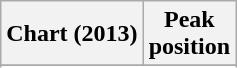<table class="wikitable sortable">
<tr>
<th>Chart (2013)</th>
<th>Peak<br>position</th>
</tr>
<tr>
</tr>
<tr>
</tr>
<tr>
</tr>
</table>
